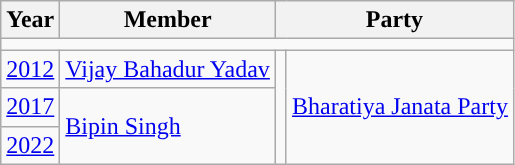<table class="wikitable">
<tr>
<th scope="col">Year</th>
<th scope="col">Member</th>
<th colspan="2">Party</th>
</tr>
<tr>
<td colspan="4"></td>
</tr>
<tr>
<td><a href='#'>2012</a></td>
<td><a href='#'>Vijay Bahadur Yadav</a></td>
<td rowspan="3" style="background-color: "></td>
<td rowspan="3"><a href='#'>Bharatiya Janata Party</a></td>
</tr>
<tr>
<td><a href='#'>2017</a></td>
<td rowspan="2"><a href='#'>Bipin Singh</a></td>
</tr>
<tr>
<td><a href='#'>2022</a></td>
</tr>
</table>
